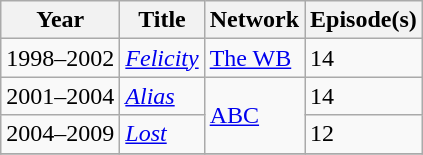<table class="wikitable sortable">
<tr>
<th>Year</th>
<th>Title</th>
<th>Network</th>
<th class="unsortable">Episode(s)</th>
</tr>
<tr>
<td>1998–2002</td>
<td><em><a href='#'>Felicity</a></em></td>
<td><a href='#'>The WB</a></td>
<td>14</td>
</tr>
<tr>
<td>2001–2004</td>
<td><em><a href='#'>Alias</a></em></td>
<td rowspan=2><a href='#'>ABC</a></td>
<td>14</td>
</tr>
<tr>
<td>2004–2009</td>
<td><em><a href='#'>Lost</a></em></td>
<td>12</td>
</tr>
<tr>
</tr>
</table>
